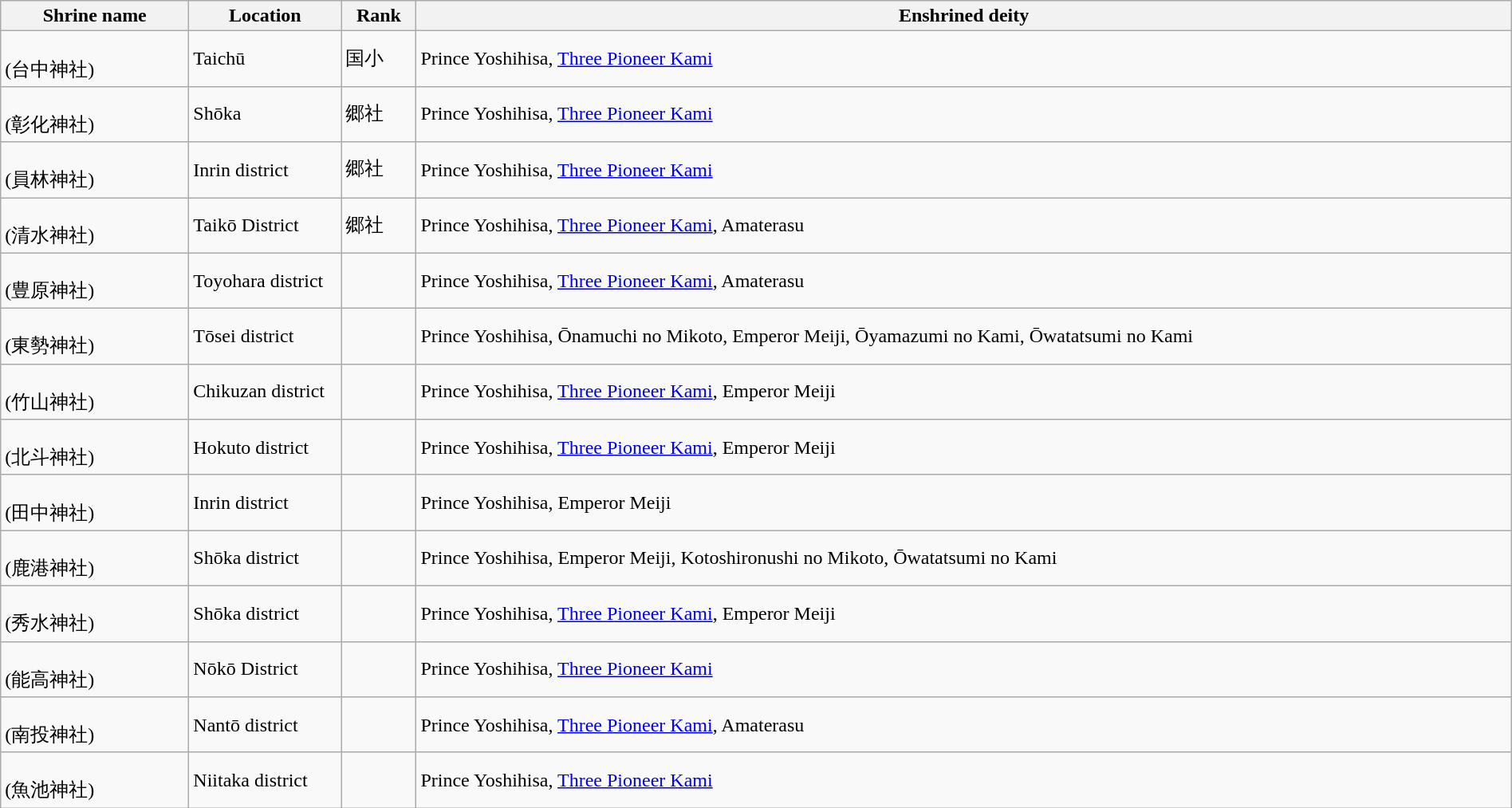<table width=100% class="wikitable">
<tr>
<th>Shrine name</th>
<th>Location</th>
<th>Rank</th>
<th>Enshrined deity</th>
</tr>
<tr>
<td width=150><br>(台中神社)</td>
<td width=120>Taichū</td>
<td>国小</td>
<td>Prince Yoshihisa, <a href='#'>Three Pioneer Kami</a></td>
</tr>
<tr>
<td><br>(彰化神社)</td>
<td>Shōka</td>
<td>郷社</td>
<td>Prince Yoshihisa, <a href='#'>Three Pioneer Kami</a></td>
</tr>
<tr>
<td><br>(員林神社)</td>
<td>Inrin district</td>
<td>郷社</td>
<td>Prince Yoshihisa, <a href='#'>Three Pioneer Kami</a></td>
</tr>
<tr>
<td><br>(清水神社)</td>
<td>Taikō District</td>
<td>郷社</td>
<td>Prince Yoshihisa, <a href='#'>Three Pioneer Kami</a>, Amaterasu</td>
</tr>
<tr>
<td><br>(豊原神社)</td>
<td>Toyohara district</td>
<td></td>
<td>Prince Yoshihisa, <a href='#'>Three Pioneer Kami</a>, Amaterasu</td>
</tr>
<tr>
<td><br>(東勢神社)</td>
<td>Tōsei district</td>
<td></td>
<td>Prince Yoshihisa, Ōnamuchi no Mikoto, Emperor Meiji, Ōyamazumi no Kami, Ōwatatsumi no Kami</td>
</tr>
<tr>
<td><br>(竹山神社)</td>
<td>Chikuzan district</td>
<td></td>
<td>Prince Yoshihisa, <a href='#'>Three Pioneer Kami</a>, Emperor Meiji</td>
</tr>
<tr>
<td><br>(北斗神社)</td>
<td>Hokuto district</td>
<td></td>
<td>Prince Yoshihisa, <a href='#'>Three Pioneer Kami</a>, Emperor Meiji</td>
</tr>
<tr>
<td><br>(田中神社)</td>
<td>Inrin district</td>
<td></td>
<td>Prince Yoshihisa, Emperor Meiji</td>
</tr>
<tr>
<td><br>(鹿港神社)</td>
<td>Shōka district</td>
<td></td>
<td>Prince Yoshihisa, Emperor Meiji, Kotoshironushi no Mikoto, Ōwatatsumi no Kami</td>
</tr>
<tr>
<td><br>(秀水神社)</td>
<td>Shōka district</td>
<td></td>
<td>Prince Yoshihisa, <a href='#'>Three Pioneer Kami</a>, Emperor Meiji</td>
</tr>
<tr>
<td><br>(能高神社)</td>
<td>Nōkō District</td>
<td></td>
<td>Prince Yoshihisa, <a href='#'>Three Pioneer Kami</a></td>
</tr>
<tr>
<td><br>(南投神社)</td>
<td>Nantō district</td>
<td></td>
<td>Prince Yoshihisa, <a href='#'>Three Pioneer Kami</a>, Amaterasu</td>
</tr>
<tr>
<td><br>(魚池神社)</td>
<td>Niitaka district</td>
<td></td>
<td>Prince Yoshihisa, <a href='#'>Three Pioneer Kami</a></td>
</tr>
</table>
